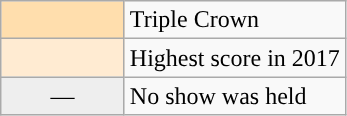<table class="wikitable">
<tr>
<td width="75px" style="font-weight: bold; background: navajowhite;" align="center"></td>
<td>Triple Crown</td>
</tr>
<tr>
<td width="75px" style='background: #ffebd2;" align="center"'></td>
<td>Highest score in 2017</td>
</tr>
<tr>
<td width="75px" style="background:#eee;" align="center">—</td>
<td>No show was held</td>
</tr>
</table>
